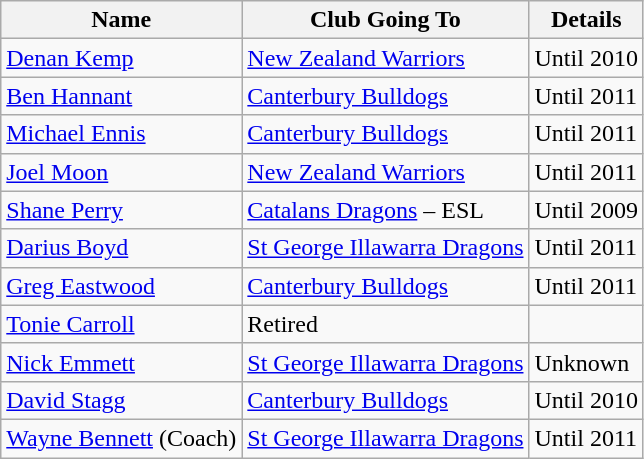<table class=wikitable>
<tr>
<th>Name</th>
<th>Club Going To</th>
<th>Details</th>
</tr>
<tr>
<td><a href='#'>Denan Kemp</a></td>
<td><a href='#'>New Zealand Warriors</a></td>
<td>Until 2010</td>
</tr>
<tr>
<td><a href='#'>Ben Hannant</a></td>
<td><a href='#'>Canterbury Bulldogs</a></td>
<td>Until 2011</td>
</tr>
<tr>
<td><a href='#'>Michael Ennis</a></td>
<td><a href='#'>Canterbury Bulldogs</a></td>
<td>Until 2011</td>
</tr>
<tr>
<td><a href='#'>Joel Moon</a></td>
<td><a href='#'>New Zealand Warriors</a></td>
<td>Until 2011</td>
</tr>
<tr>
<td><a href='#'>Shane Perry</a></td>
<td><a href='#'>Catalans Dragons</a> – ESL</td>
<td>Until 2009</td>
</tr>
<tr>
<td><a href='#'>Darius Boyd</a></td>
<td><a href='#'>St George Illawarra Dragons</a></td>
<td>Until 2011</td>
</tr>
<tr>
<td><a href='#'>Greg Eastwood</a></td>
<td><a href='#'>Canterbury Bulldogs</a></td>
<td>Until 2011</td>
</tr>
<tr>
<td><a href='#'>Tonie Carroll</a></td>
<td>Retired</td>
<td></td>
</tr>
<tr>
<td><a href='#'>Nick Emmett</a></td>
<td><a href='#'>St George Illawarra Dragons</a></td>
<td>Unknown</td>
</tr>
<tr>
<td><a href='#'>David Stagg</a></td>
<td><a href='#'>Canterbury Bulldogs</a></td>
<td>Until 2010</td>
</tr>
<tr>
<td><a href='#'>Wayne Bennett</a> (Coach)</td>
<td><a href='#'>St George Illawarra Dragons</a></td>
<td>Until 2011</td>
</tr>
</table>
